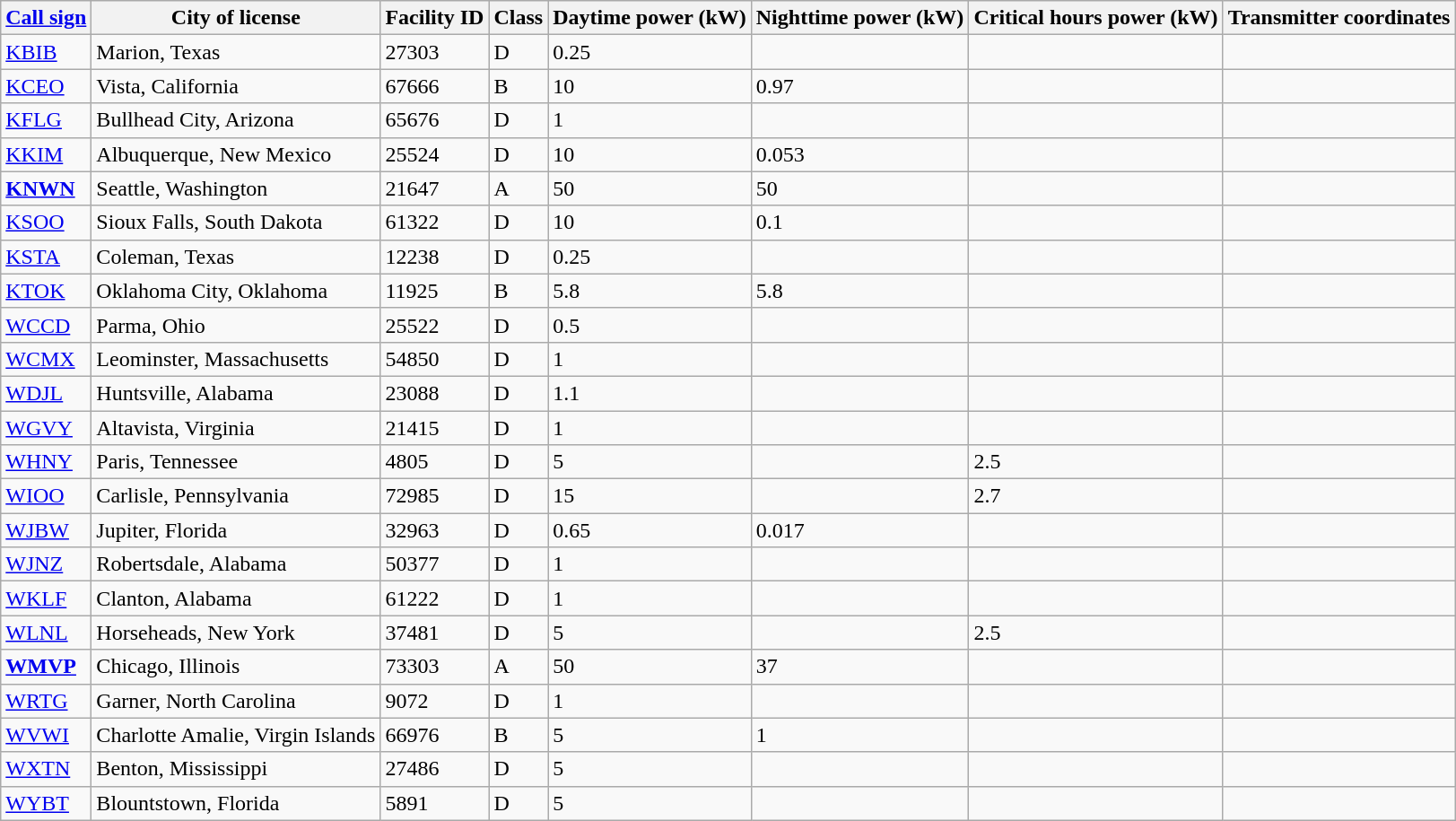<table class="wikitable sortable">
<tr>
<th><a href='#'>Call sign</a></th>
<th>City of license</th>
<th>Facility ID</th>
<th>Class</th>
<th>Daytime power (kW)</th>
<th>Nighttime power (kW)</th>
<th>Critical hours power (kW)</th>
<th>Transmitter coordinates</th>
</tr>
<tr>
<td><a href='#'>KBIB</a></td>
<td>Marion, Texas</td>
<td>27303</td>
<td>D</td>
<td>0.25</td>
<td></td>
<td></td>
<td></td>
</tr>
<tr>
<td><a href='#'>KCEO</a></td>
<td>Vista, California</td>
<td>67666</td>
<td>B</td>
<td>10</td>
<td>0.97</td>
<td></td>
<td></td>
</tr>
<tr>
<td><a href='#'>KFLG</a></td>
<td>Bullhead City, Arizona</td>
<td>65676</td>
<td>D</td>
<td>1</td>
<td></td>
<td></td>
<td></td>
</tr>
<tr>
<td><a href='#'>KKIM</a></td>
<td>Albuquerque, New Mexico</td>
<td>25524</td>
<td>D</td>
<td>10</td>
<td>0.053</td>
<td></td>
<td></td>
</tr>
<tr>
<td><strong><a href='#'>KNWN</a></strong></td>
<td>Seattle, Washington</td>
<td>21647</td>
<td>A</td>
<td>50</td>
<td>50</td>
<td></td>
<td></td>
</tr>
<tr>
<td><a href='#'>KSOO</a></td>
<td>Sioux Falls, South Dakota</td>
<td>61322</td>
<td>D</td>
<td>10</td>
<td>0.1</td>
<td></td>
<td></td>
</tr>
<tr>
<td><a href='#'>KSTA</a></td>
<td>Coleman, Texas</td>
<td>12238</td>
<td>D</td>
<td>0.25</td>
<td></td>
<td></td>
<td></td>
</tr>
<tr>
<td><a href='#'>KTOK</a></td>
<td>Oklahoma City, Oklahoma</td>
<td>11925</td>
<td>B</td>
<td>5.8</td>
<td>5.8</td>
<td></td>
<td></td>
</tr>
<tr>
<td><a href='#'>WCCD</a></td>
<td>Parma, Ohio</td>
<td>25522</td>
<td>D</td>
<td>0.5</td>
<td></td>
<td></td>
<td></td>
</tr>
<tr>
<td><a href='#'>WCMX</a></td>
<td>Leominster, Massachusetts</td>
<td>54850</td>
<td>D</td>
<td>1</td>
<td></td>
<td></td>
<td></td>
</tr>
<tr>
<td><a href='#'>WDJL</a></td>
<td>Huntsville, Alabama</td>
<td>23088</td>
<td>D</td>
<td>1.1</td>
<td></td>
<td></td>
<td></td>
</tr>
<tr>
<td><a href='#'>WGVY</a></td>
<td>Altavista, Virginia</td>
<td>21415</td>
<td>D</td>
<td>1</td>
<td></td>
<td></td>
<td></td>
</tr>
<tr>
<td><a href='#'>WHNY</a></td>
<td>Paris, Tennessee</td>
<td>4805</td>
<td>D</td>
<td>5</td>
<td></td>
<td>2.5</td>
<td></td>
</tr>
<tr>
<td><a href='#'>WIOO</a></td>
<td>Carlisle, Pennsylvania</td>
<td>72985</td>
<td>D</td>
<td>15</td>
<td></td>
<td>2.7</td>
<td></td>
</tr>
<tr>
<td><a href='#'>WJBW</a></td>
<td>Jupiter, Florida</td>
<td>32963</td>
<td>D</td>
<td>0.65</td>
<td>0.017</td>
<td></td>
<td></td>
</tr>
<tr>
<td><a href='#'>WJNZ</a></td>
<td>Robertsdale, Alabama</td>
<td>50377</td>
<td>D</td>
<td>1</td>
<td></td>
<td></td>
<td></td>
</tr>
<tr>
<td><a href='#'>WKLF</a></td>
<td>Clanton, Alabama</td>
<td>61222</td>
<td>D</td>
<td>1</td>
<td></td>
<td></td>
<td></td>
</tr>
<tr>
<td><a href='#'>WLNL</a></td>
<td>Horseheads, New York</td>
<td>37481</td>
<td>D</td>
<td>5</td>
<td></td>
<td>2.5</td>
<td></td>
</tr>
<tr>
<td><strong><a href='#'>WMVP</a></strong></td>
<td>Chicago, Illinois</td>
<td>73303</td>
<td>A</td>
<td>50</td>
<td>37</td>
<td></td>
<td></td>
</tr>
<tr>
<td><a href='#'>WRTG</a></td>
<td>Garner, North Carolina</td>
<td>9072</td>
<td>D</td>
<td>1</td>
<td></td>
<td></td>
<td></td>
</tr>
<tr>
<td><a href='#'>WVWI</a></td>
<td>Charlotte Amalie, Virgin Islands</td>
<td>66976</td>
<td>B</td>
<td>5</td>
<td>1</td>
<td></td>
<td></td>
</tr>
<tr>
<td><a href='#'>WXTN</a></td>
<td>Benton, Mississippi</td>
<td>27486</td>
<td>D</td>
<td>5</td>
<td></td>
<td></td>
<td></td>
</tr>
<tr>
<td><a href='#'>WYBT</a></td>
<td>Blountstown, Florida</td>
<td>5891</td>
<td>D</td>
<td>5</td>
<td></td>
<td></td>
<td></td>
</tr>
</table>
